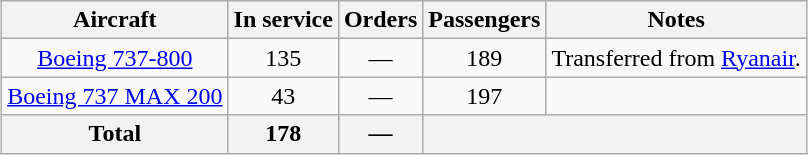<table class="wikitable" style="border-collapse:collapse;margin:auto;text-align:center">
<tr>
<th>Aircraft</th>
<th>In service</th>
<th>Orders</th>
<th>Passengers</th>
<th>Notes</th>
</tr>
<tr>
<td><a href='#'>Boeing 737-800</a></td>
<td>135</td>
<td>—</td>
<td>189</td>
<td>Transferred from <a href='#'>Ryanair</a>.</td>
</tr>
<tr>
<td><a href='#'>Boeing 737 MAX 200</a></td>
<td>43</td>
<td>—</td>
<td>197</td>
<td></td>
</tr>
<tr>
<th>Total</th>
<th>178</th>
<th>—</th>
<th colspan="2"></th>
</tr>
</table>
